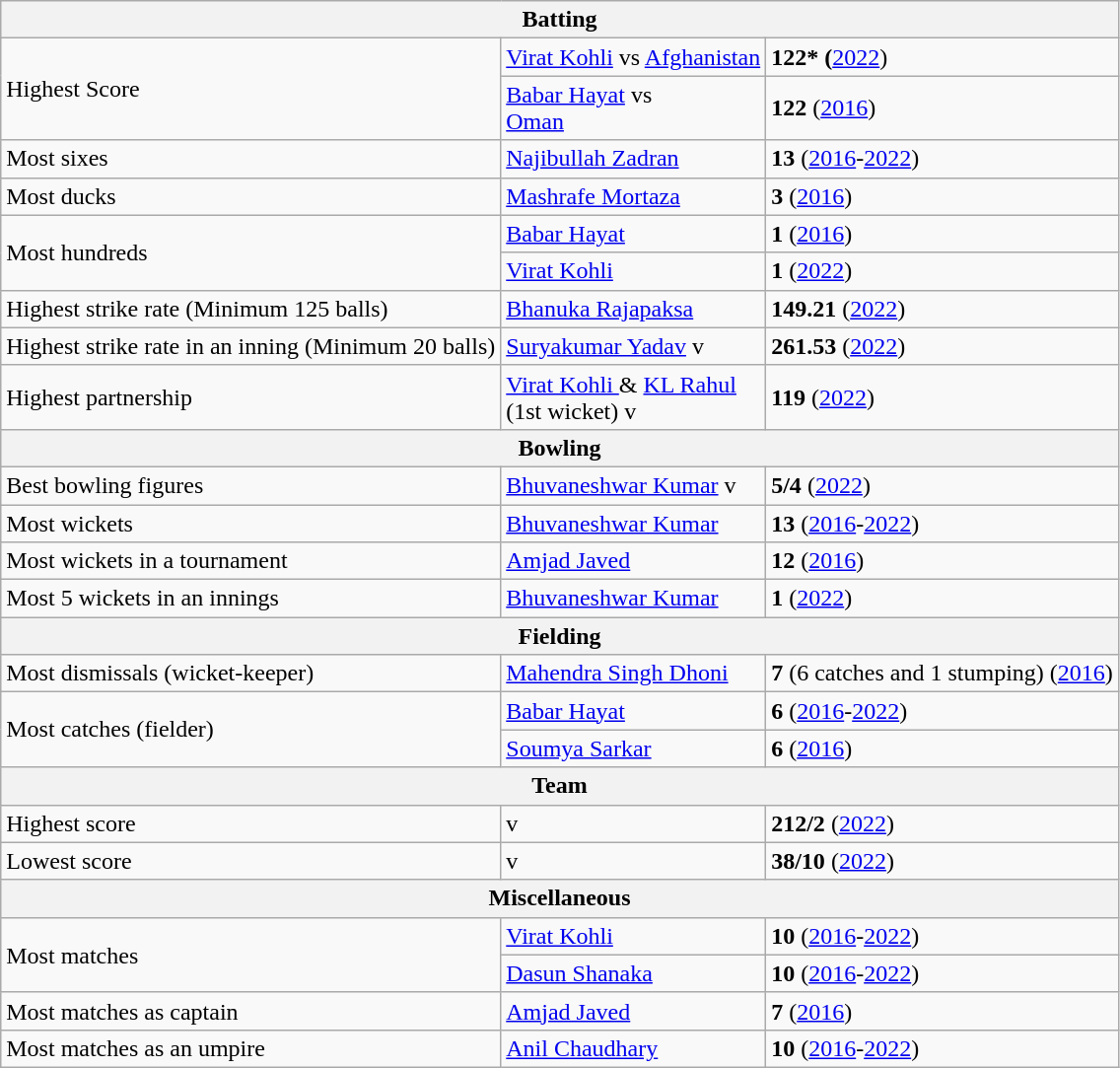<table class="wikitable">
<tr>
<th colspan="3">Batting</th>
</tr>
<tr>
<td rowspan="2">Highest Score</td>
<td> <a href='#'>Virat Kohli</a> vs <a href='#'>Afghanistan</a></td>
<td><strong>122* (</strong><a href='#'>2022</a>)</td>
</tr>
<tr>
<td> <a href='#'>Babar Hayat</a> vs<br><a href='#'>Oman</a></td>
<td><strong>122</strong> (<a href='#'>2016</a>)</td>
</tr>
<tr>
<td>Most sixes</td>
<td> <a href='#'>Najibullah Zadran</a></td>
<td><strong>13</strong> (<a href='#'>2016</a>-<a href='#'>2022</a>)</td>
</tr>
<tr>
<td>Most ducks</td>
<td> <a href='#'>Mashrafe Mortaza</a></td>
<td><strong>3</strong> (<a href='#'>2016</a>)</td>
</tr>
<tr>
<td rowspan=2>Most hundreds</td>
<td> <a href='#'>Babar Hayat</a></td>
<td><strong>1</strong> (<a href='#'>2016</a>)</td>
</tr>
<tr>
<td> <a href='#'>Virat Kohli</a></td>
<td><strong>1</strong> (<a href='#'>2022</a>)</td>
</tr>
<tr>
<td>Highest strike rate (Minimum 125 balls)</td>
<td> <a href='#'>Bhanuka Rajapaksa</a></td>
<td><strong>149.21</strong> (<a href='#'>2022</a>)</td>
</tr>
<tr>
<td>Highest strike rate in an inning (Minimum 20 balls)</td>
<td> <a href='#'>Suryakumar Yadav</a> v </td>
<td><strong>261.53</strong> (<a href='#'>2022</a>)</td>
</tr>
<tr>
<td>Highest partnership</td>
<td> <a href='#'>Virat Kohli </a> & <a href='#'>KL Rahul</a><br> (1st wicket) v </td>
<td><strong>119</strong> (<a href='#'>2022</a>)</td>
</tr>
<tr>
<th colspan="3">Bowling</th>
</tr>
<tr>
<td>Best bowling figures</td>
<td> <a href='#'>Bhuvaneshwar Kumar</a> v </td>
<td><strong>5/4</strong> (<a href='#'>2022</a>)</td>
</tr>
<tr>
<td>Most wickets</td>
<td> <a href='#'>Bhuvaneshwar Kumar</a></td>
<td><strong>13 </strong>(<a href='#'>2016</a>-<a href='#'>2022</a>)</td>
</tr>
<tr>
<td>Most wickets in a tournament</td>
<td> <a href='#'>Amjad Javed</a></td>
<td><strong>12 </strong>(<a href='#'>2016</a>)</td>
</tr>
<tr>
<td>Most 5 wickets in an innings</td>
<td> <a href='#'>Bhuvaneshwar Kumar</a></td>
<td><strong>1 </strong>(<a href='#'>2022</a>)</td>
</tr>
<tr>
<th colspan="3">Fielding</th>
</tr>
<tr>
<td>Most dismissals (wicket-keeper)</td>
<td> <a href='#'>Mahendra Singh Dhoni</a></td>
<td><strong>7</strong> (6 catches and 1 stumping)  (<a href='#'>2016</a>)</td>
</tr>
<tr>
<td rowspan=2>Most catches (fielder)</td>
<td> <a href='#'>Babar Hayat</a></td>
<td><strong>6</strong> (<a href='#'>2016</a>-<a href='#'>2022</a>)</td>
</tr>
<tr>
<td> <a href='#'>Soumya  Sarkar</a></td>
<td><strong>6</strong> (<a href='#'>2016</a>)</td>
</tr>
<tr>
<th colspan="3">Team</th>
</tr>
<tr>
<td>Highest score</td>
<td> v </td>
<td><strong>212/2</strong> (<a href='#'>2022</a>)</td>
</tr>
<tr>
<td>Lowest score</td>
<td> v </td>
<td><strong>38/10</strong> (<a href='#'>2022</a>)</td>
</tr>
<tr>
<th colspan="3">Miscellaneous</th>
</tr>
<tr>
<td rowspan=2>Most matches</td>
<td><a href='#'>Virat Kohli</a></td>
<td><strong>10</strong> (<a href='#'>2016</a>-<a href='#'>2022</a>)</td>
</tr>
<tr>
<td> <a href='#'>Dasun Shanaka</a></td>
<td><strong>10</strong> (<a href='#'>2016</a>-<a href='#'>2022</a>)</td>
</tr>
<tr>
<td>Most matches as captain</td>
<td> <a href='#'>Amjad Javed</a></td>
<td><strong>7</strong> (<a href='#'>2016</a>)</td>
</tr>
<tr>
<td>Most matches as an umpire</td>
<td><a href='#'>Anil Chaudhary</a></td>
<td><strong>10</strong> (<a href='#'>2016</a>-<a href='#'>2022</a>)</td>
</tr>
</table>
